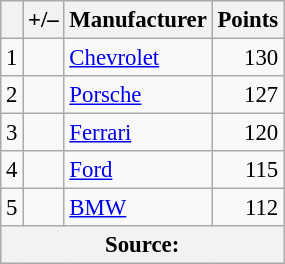<table class="wikitable" style="font-size: 95%;">
<tr>
<th scope="col"></th>
<th scope="col">+/–</th>
<th scope="col">Manufacturer</th>
<th scope="col">Points</th>
</tr>
<tr>
<td align=center>1</td>
<td align="left"></td>
<td> <a href='#'>Chevrolet</a></td>
<td align=right>130</td>
</tr>
<tr>
<td align=center>2</td>
<td align="left"></td>
<td> <a href='#'>Porsche</a></td>
<td align=right>127</td>
</tr>
<tr>
<td align=center>3</td>
<td align="left"></td>
<td> <a href='#'>Ferrari</a></td>
<td align=right>120</td>
</tr>
<tr>
<td align=center>4</td>
<td align="left"></td>
<td> <a href='#'>Ford</a></td>
<td align=right>115</td>
</tr>
<tr>
<td align=center>5</td>
<td align="left"></td>
<td> <a href='#'>BMW</a></td>
<td align=right>112</td>
</tr>
<tr>
<th colspan=5>Source:</th>
</tr>
</table>
